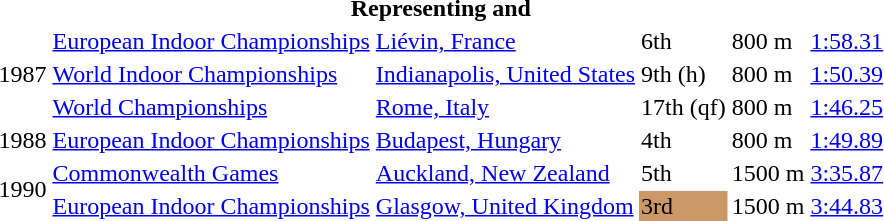<table>
<tr>
<th colspan="6">Representing  and </th>
</tr>
<tr>
<td rowspan=3>1987</td>
<td><a href='#'>European Indoor Championships</a></td>
<td><a href='#'>Liévin, France</a></td>
<td>6th</td>
<td>800 m</td>
<td><a href='#'>1:58.31</a></td>
</tr>
<tr>
<td><a href='#'>World Indoor Championships</a></td>
<td><a href='#'>Indianapolis, United States</a></td>
<td>9th (h)</td>
<td>800 m</td>
<td><a href='#'>1:50.39</a></td>
</tr>
<tr>
<td><a href='#'>World Championships</a></td>
<td><a href='#'>Rome, Italy</a></td>
<td>17th (qf)</td>
<td>800 m</td>
<td><a href='#'>1:46.25</a></td>
</tr>
<tr>
<td>1988</td>
<td><a href='#'>European Indoor Championships</a></td>
<td><a href='#'>Budapest, Hungary</a></td>
<td>4th</td>
<td>800 m</td>
<td><a href='#'>1:49.89</a></td>
</tr>
<tr>
<td rowspan=2>1990</td>
<td><a href='#'>Commonwealth Games</a></td>
<td><a href='#'>Auckland, New Zealand</a></td>
<td>5th</td>
<td>1500 m</td>
<td><a href='#'>3:35.87</a></td>
</tr>
<tr>
<td><a href='#'>European Indoor Championships</a></td>
<td><a href='#'>Glasgow, United Kingdom</a></td>
<td bgcolor=cc9966>3rd</td>
<td>1500 m</td>
<td><a href='#'>3:44.83</a></td>
</tr>
</table>
